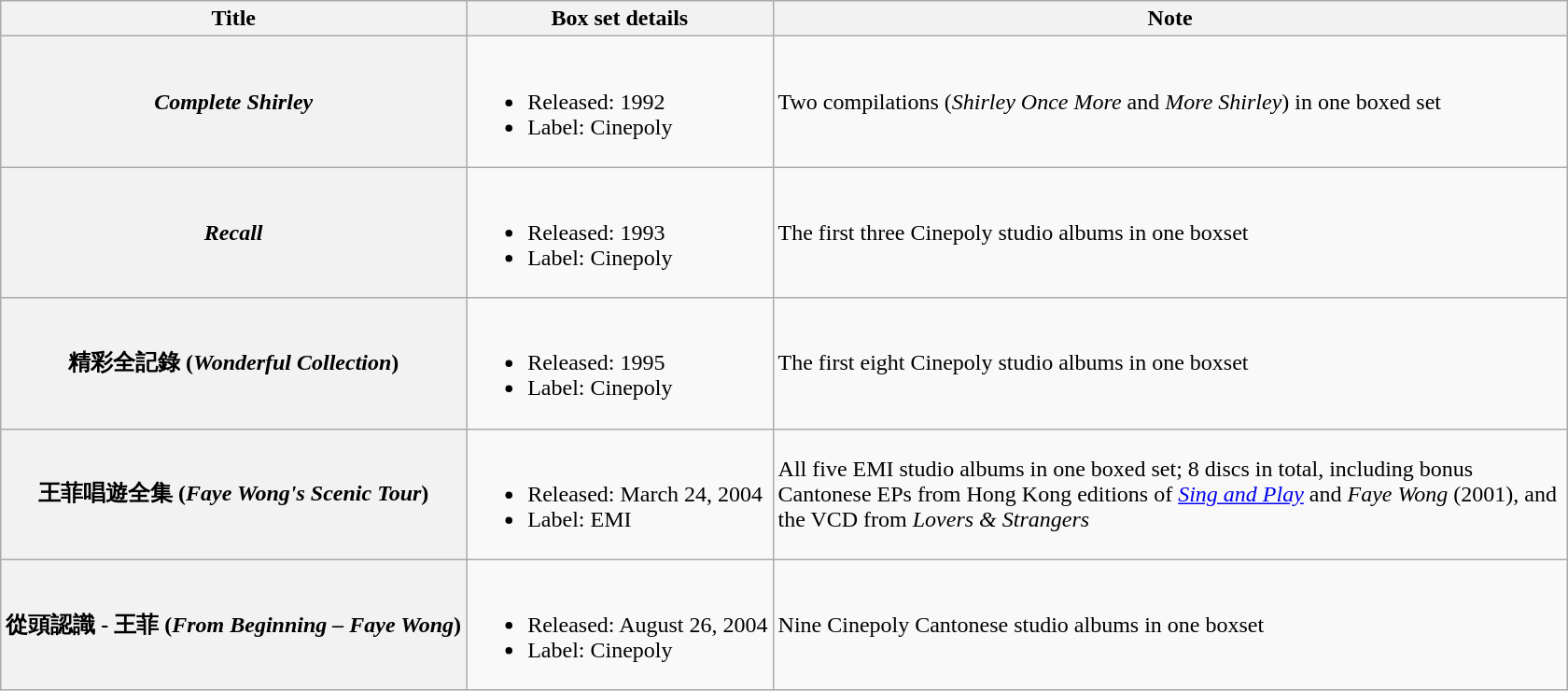<table class="wikitable plainrowheaders">
<tr>
<th>Title</th>
<th>Box set details</th>
<th style="width:35em;">Note</th>
</tr>
<tr>
<th scope="row"><em>Complete Shirley</em></th>
<td><br><ul><li>Released: 1992</li><li>Label: Cinepoly</li></ul></td>
<td>Two compilations (<em>Shirley Once More</em> and <em>More Shirley</em>) in one boxed set</td>
</tr>
<tr>
<th scope="row"><em>Recall</em></th>
<td><br><ul><li>Released: 1993</li><li>Label: Cinepoly</li></ul></td>
<td>The first three Cinepoly studio albums in one boxset</td>
</tr>
<tr>
<th scope="row">精彩全記錄 (<em>Wonderful Collection</em>)</th>
<td><br><ul><li>Released: 1995</li><li>Label: Cinepoly</li></ul></td>
<td>The first eight Cinepoly studio albums in one boxset</td>
</tr>
<tr>
<th scope="row">王菲唱遊全集 (<em>Faye Wong's Scenic Tour</em>)</th>
<td><br><ul><li>Released: March 24, 2004</li><li>Label: EMI</li></ul></td>
<td>All five EMI studio albums in one boxed set; 8 discs in total, including bonus Cantonese EPs from Hong Kong editions of <em><a href='#'>Sing and Play</a></em> and <em>Faye Wong</em> (2001), and the VCD from <em>Lovers & Strangers</em></td>
</tr>
<tr>
<th scope="row">從頭認識 - 王菲 (<em>From Beginning – Faye Wong</em>)</th>
<td><br><ul><li>Released: August 26, 2004</li><li>Label: Cinepoly</li></ul></td>
<td>Nine Cinepoly Cantonese studio albums in one boxset</td>
</tr>
</table>
